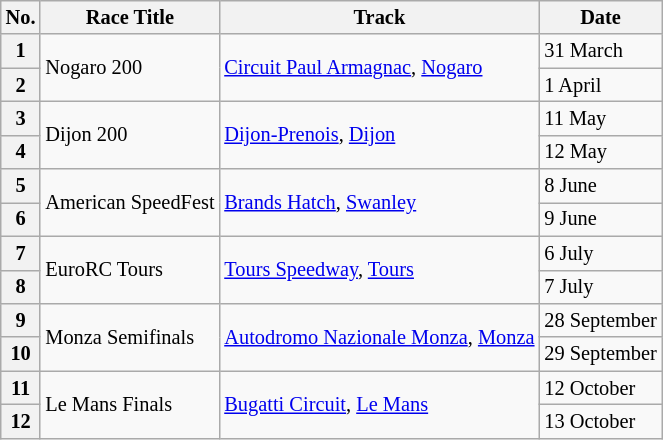<table class="wikitable" style="font-size:85%;">
<tr>
<th>No.</th>
<th>Race Title</th>
<th>Track</th>
<th>Date</th>
</tr>
<tr>
<th>1</th>
<td rowspan=2>Nogaro 200</td>
<td rowspan=2> <a href='#'>Circuit Paul Armagnac</a>, <a href='#'>Nogaro</a></td>
<td>31 March</td>
</tr>
<tr>
<th>2</th>
<td>1 April</td>
</tr>
<tr>
<th>3</th>
<td rowspan=2>Dijon 200</td>
<td rowspan=2> <a href='#'>Dijon-Prenois</a>, <a href='#'>Dijon</a></td>
<td>11 May</td>
</tr>
<tr>
<th>4</th>
<td>12 May</td>
</tr>
<tr>
<th>5</th>
<td rowspan=2>American SpeedFest</td>
<td rowspan=2> <a href='#'>Brands Hatch</a>, <a href='#'>Swanley</a></td>
<td>8 June</td>
</tr>
<tr>
<th>6</th>
<td>9 June</td>
</tr>
<tr>
<th>7</th>
<td rowspan=2>EuroRC Tours</td>
<td rowspan=2> <a href='#'>Tours Speedway</a>, <a href='#'>Tours</a></td>
<td>6 July</td>
</tr>
<tr>
<th>8</th>
<td>7 July</td>
</tr>
<tr>
<th>9</th>
<td rowspan=2>Monza Semifinals</td>
<td rowspan=2> <a href='#'>Autodromo Nazionale Monza</a>, <a href='#'>Monza</a></td>
<td>28 September</td>
</tr>
<tr>
<th>10</th>
<td>29 September</td>
</tr>
<tr>
<th>11</th>
<td rowspan=2>Le Mans Finals</td>
<td rowspan=2> <a href='#'>Bugatti Circuit</a>, <a href='#'>Le Mans</a></td>
<td>12 October</td>
</tr>
<tr>
<th>12</th>
<td>13 October</td>
</tr>
</table>
